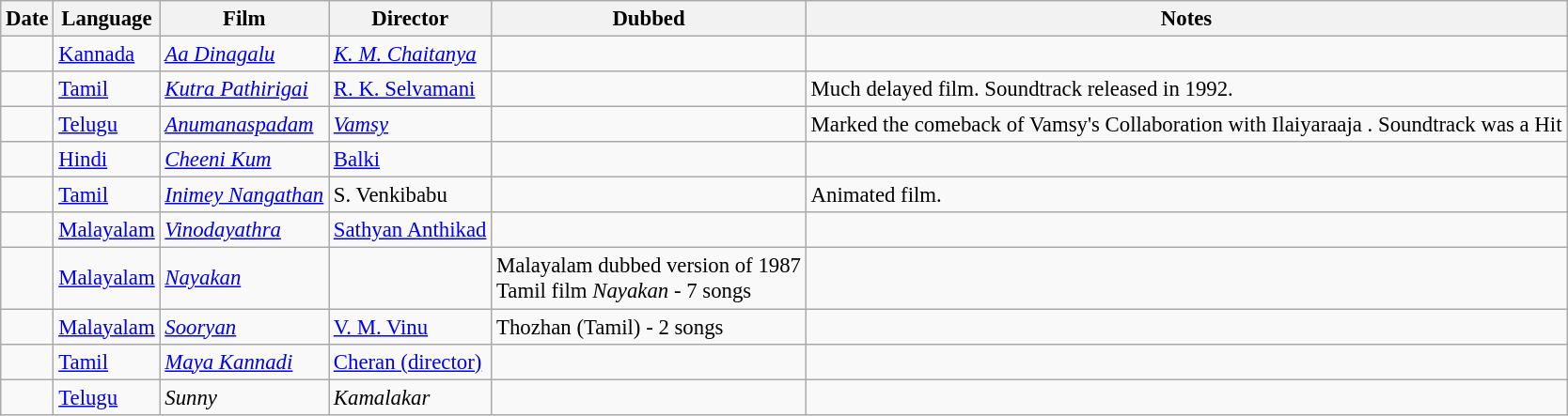<table class="wikitable sortable" style="font-size:95%;">
<tr>
<th>Date</th>
<th>Language</th>
<th>Film</th>
<th>Director</th>
<th>Dubbed</th>
<th>Notes</th>
</tr>
<tr>
<td></td>
<td><a href='#'>Kannada</a></td>
<td><em><a href='#'>Aa Dinagalu</a></em></td>
<td><em><a href='#'>K. M. Chaitanya</a></em></td>
<td></td>
<td></td>
</tr>
<tr>
<td></td>
<td><a href='#'>Tamil</a></td>
<td><em><a href='#'>Kutra Pathirigai</a></em></td>
<td><a href='#'>R. K. Selvamani</a></td>
<td></td>
<td>Much delayed film. Soundtrack released in 1992.</td>
</tr>
<tr>
<td></td>
<td><a href='#'>Telugu</a></td>
<td><em><a href='#'>Anumanaspadam</a></em></td>
<td><em><a href='#'>Vamsy</a></em></td>
<td></td>
<td>Marked the comeback of Vamsy's Collaboration with Ilaiyaraaja . Soundtrack was a Hit</td>
</tr>
<tr>
<td></td>
<td><a href='#'>Hindi</a></td>
<td><em><a href='#'>Cheeni Kum</a></em></td>
<td><a href='#'>Balki</a></td>
<td></td>
<td></td>
</tr>
<tr>
<td></td>
<td><a href='#'>Tamil</a></td>
<td><em><a href='#'>Inimey Nangathan</a></em></td>
<td>S. Venkibabu</td>
<td></td>
<td>Animated film.</td>
</tr>
<tr>
<td></td>
<td><a href='#'>Malayalam</a></td>
<td><em><a href='#'>Vinodayathra</a></em></td>
<td><a href='#'>Sathyan Anthikad</a></td>
<td></td>
<td></td>
</tr>
<tr>
<td></td>
<td><a href='#'>Malayalam</a></td>
<td><em><a href='#'>Nayakan</a></em></td>
<td></td>
<td>Malayalam dubbed version of 1987<br>Tamil film <em>Nayakan</em> - 7 songs</td>
<td></td>
</tr>
<tr>
<td></td>
<td><a href='#'>Malayalam</a></td>
<td><em><a href='#'>Sooryan</a></em></td>
<td><a href='#'>V. M. Vinu</a></td>
<td>Thozhan (Tamil) - 2 songs</td>
<td></td>
</tr>
<tr>
<td></td>
<td><a href='#'>Tamil</a></td>
<td><em><a href='#'>Maya Kannadi</a></em></td>
<td><a href='#'>Cheran (director)</a></td>
<td></td>
<td></td>
</tr>
<tr>
<td></td>
<td><a href='#'>Telugu</a></td>
<td><em>Sunny</em></td>
<td><em>Kamalakar</em></td>
<td></td>
<td></td>
</tr>
</table>
